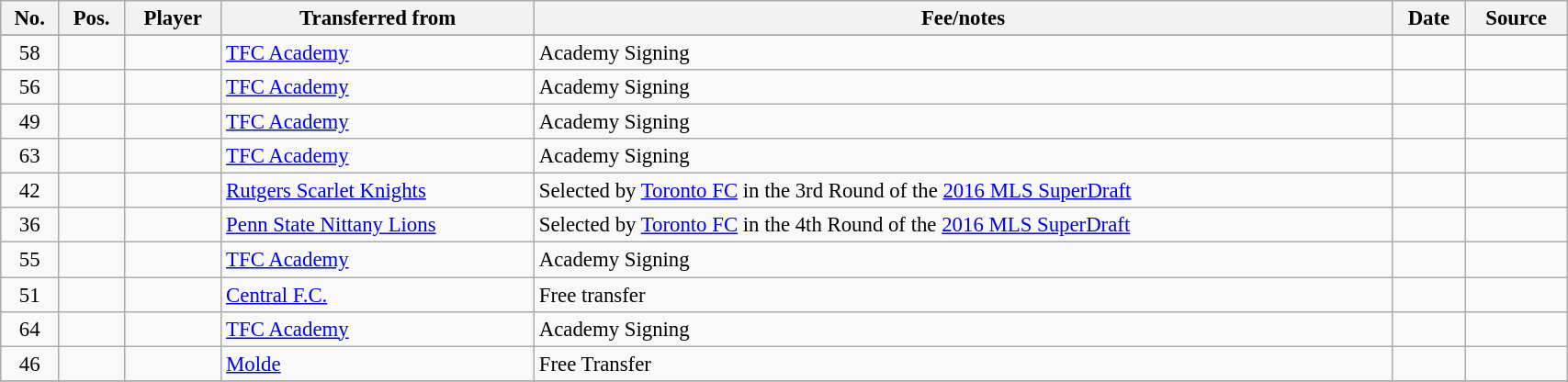<table class="wikitable sortable" style="width:90%; text-align:center; font-size:95%; text-align:left;">
<tr>
<th><strong>No.</strong></th>
<th><strong>Pos.</strong></th>
<th><strong>Player</strong></th>
<th><strong>Transferred from</strong></th>
<th><strong>Fee/notes</strong></th>
<th><strong>Date</strong></th>
<th><strong>Source</strong></th>
</tr>
<tr>
</tr>
<tr>
<td align=center>58</td>
<td align=center></td>
<td></td>
<td> <a href='#'>TFC Academy</a></td>
<td>Academy Signing</td>
<td></td>
<td></td>
</tr>
<tr>
<td align=center>56</td>
<td align=center></td>
<td></td>
<td> <a href='#'>TFC Academy</a></td>
<td>Academy Signing</td>
<td></td>
<td></td>
</tr>
<tr>
<td align=center>49</td>
<td align=center></td>
<td></td>
<td> <a href='#'>TFC Academy</a></td>
<td>Academy Signing</td>
<td></td>
<td></td>
</tr>
<tr>
<td align=center>63</td>
<td align=center></td>
<td></td>
<td> <a href='#'>TFC Academy</a></td>
<td>Academy Signing</td>
<td></td>
<td></td>
</tr>
<tr>
<td align=center>42</td>
<td align=center></td>
<td></td>
<td> <a href='#'>Rutgers Scarlet Knights</a></td>
<td>Selected by <a href='#'>Toronto FC</a> in the 3rd Round of the <a href='#'>2016 MLS SuperDraft</a></td>
<td></td>
<td></td>
</tr>
<tr>
<td align=center>36</td>
<td align=center></td>
<td></td>
<td> <a href='#'>Penn State Nittany Lions</a></td>
<td>Selected by <a href='#'>Toronto FC</a> in the 4th Round of the <a href='#'>2016 MLS SuperDraft</a></td>
<td></td>
<td></td>
</tr>
<tr>
<td align=center>55</td>
<td align=center></td>
<td></td>
<td> <a href='#'>TFC Academy</a></td>
<td>Academy Signing</td>
<td></td>
<td></td>
</tr>
<tr>
<td align=center>51</td>
<td align=center></td>
<td></td>
<td> <a href='#'>Central F.C.</a></td>
<td>Free transfer</td>
<td></td>
<td></td>
</tr>
<tr>
<td align=center>64</td>
<td align=center></td>
<td></td>
<td> <a href='#'>TFC Academy</a></td>
<td>Academy Signing</td>
<td></td>
<td></td>
</tr>
<tr>
<td align=center>46</td>
<td align=center></td>
<td></td>
<td> <a href='#'>Molde</a></td>
<td>Free Transfer</td>
<td></td>
<td></td>
</tr>
<tr>
</tr>
</table>
